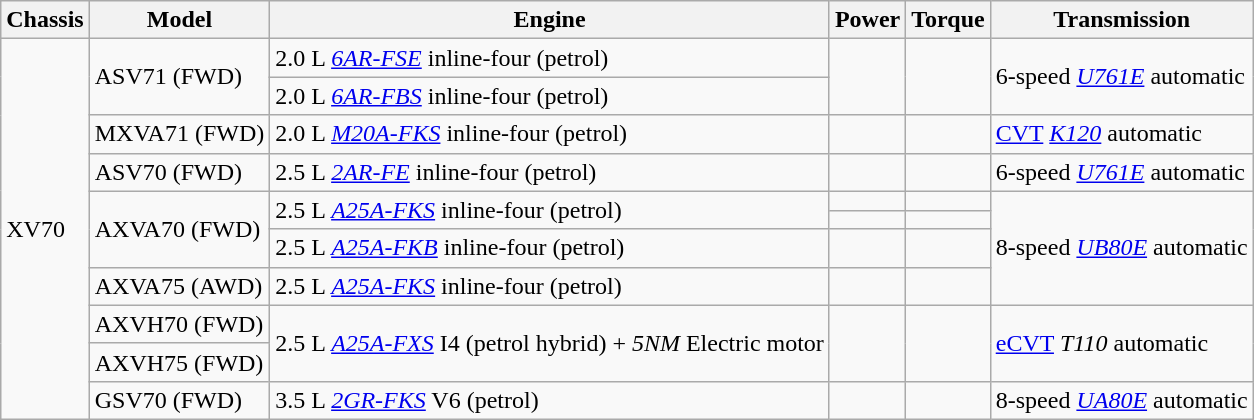<table class="wikitable">
<tr>
<th>Chassis</th>
<th>Model</th>
<th>Engine</th>
<th>Power</th>
<th>Torque</th>
<th>Transmission</th>
</tr>
<tr>
<td rowspan = "11">XV70</td>
<td rowspan = "2">ASV71 (FWD)</td>
<td>2.0 L <em><a href='#'>6AR-FSE</a></em> inline-four (petrol)</td>
<td rowspan = "2"></td>
<td rowspan = "2"></td>
<td rowspan = "2">6-speed <em><a href='#'>U761E</a></em> automatic</td>
</tr>
<tr>
<td>2.0 L <em><a href='#'>6AR-FBS</a></em> inline-four (petrol)</td>
</tr>
<tr>
<td>MXVA71 (FWD)</td>
<td>2.0 L <em><a href='#'>M20A-FKS</a></em> inline-four (petrol)</td>
<td></td>
<td></td>
<td><a href='#'>CVT</a> <em><a href='#'>K120</a></em> automatic</td>
</tr>
<tr>
<td>ASV70 (FWD)</td>
<td>2.5 L <em><a href='#'>2AR-FE</a></em> inline-four (petrol)</td>
<td></td>
<td></td>
<td>6-speed <em><a href='#'>U761E</a></em> automatic</td>
</tr>
<tr>
<td rowspan = "3">AXVA70 (FWD)</td>
<td rowspan = "2">2.5 L <em><a href='#'>A25A-FKS</a></em> inline-four (petrol)</td>
<td></td>
<td></td>
<td rowspan = "4">8-speed <em><a href='#'>UB80E</a></em> automatic</td>
</tr>
<tr>
<td></td>
<td></td>
</tr>
<tr>
<td>2.5 L <em><a href='#'>A25A-FKB</a></em> inline-four (petrol)</td>
<td></td>
<td></td>
</tr>
<tr>
<td>AXVA75 (AWD)</td>
<td>2.5 L <em><a href='#'>A25A-FKS</a></em> inline-four (petrol)</td>
<td></td>
<td></td>
</tr>
<tr>
<td>AXVH70 (FWD)</td>
<td rowspan = "2">2.5 L <em><a href='#'>A25A-FXS</a></em> I4 (petrol hybrid) + <em>5NM</em> Electric motor</td>
<td rowspan = "2"></td>
<td rowspan = "2"></td>
<td rowspan = "2"><a href='#'>eCVT</a> <em>T110</em> automatic</td>
</tr>
<tr>
<td>AXVH75 (FWD)</td>
</tr>
<tr>
<td>GSV70 (FWD)</td>
<td>3.5 L <em><a href='#'>2GR-FKS</a></em> V6 (petrol)</td>
<td></td>
<td></td>
<td>8-speed <em><a href='#'>UA80E</a></em> automatic</td>
</tr>
</table>
